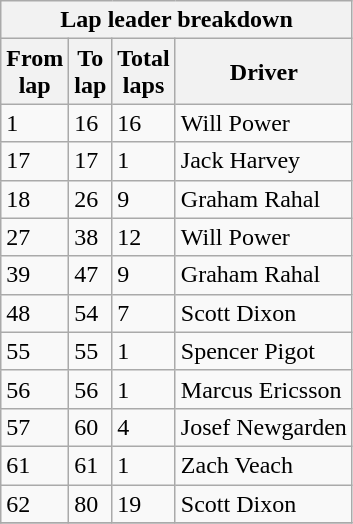<table class="wikitable" style=font-size: 95%;">
<tr>
<th colspan=4>Lap leader breakdown</th>
</tr>
<tr>
<th>From<br>lap</th>
<th>To<br>lap</th>
<th>Total<br>laps</th>
<th>Driver</th>
</tr>
<tr>
<td>1</td>
<td>16</td>
<td>16</td>
<td>Will Power</td>
</tr>
<tr>
<td>17</td>
<td>17</td>
<td>1</td>
<td>Jack Harvey</td>
</tr>
<tr>
<td>18</td>
<td>26</td>
<td>9</td>
<td>Graham Rahal</td>
</tr>
<tr>
<td>27</td>
<td>38</td>
<td>12</td>
<td>Will Power</td>
</tr>
<tr>
<td>39</td>
<td>47</td>
<td>9</td>
<td>Graham Rahal</td>
</tr>
<tr>
<td>48</td>
<td>54</td>
<td>7</td>
<td>Scott Dixon</td>
</tr>
<tr>
<td>55</td>
<td>55</td>
<td>1</td>
<td>Spencer Pigot</td>
</tr>
<tr>
<td>56</td>
<td>56</td>
<td>1</td>
<td>Marcus Ericsson</td>
</tr>
<tr>
<td>57</td>
<td>60</td>
<td>4</td>
<td>Josef Newgarden</td>
</tr>
<tr>
<td>61</td>
<td>61</td>
<td>1</td>
<td>Zach Veach</td>
</tr>
<tr>
<td>62</td>
<td>80</td>
<td>19</td>
<td>Scott Dixon</td>
</tr>
<tr>
</tr>
</table>
